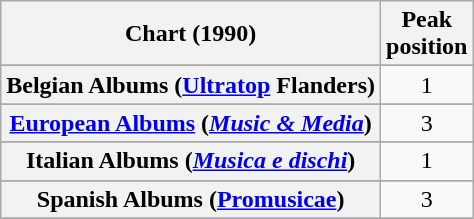<table class="wikitable sortable plainrowheaders" style="text-align:center">
<tr>
<th scope="col">Chart (1990)</th>
<th scope="col">Peak<br>position</th>
</tr>
<tr>
</tr>
<tr>
<th scope="row">Belgian Albums (<a href='#'>Ultratop</a> Flanders)</th>
<td>1</td>
</tr>
<tr>
</tr>
<tr>
<th scope="row"><a href='#'>European Albums</a> (<em><a href='#'>Music & Media</a></em>)</th>
<td>3</td>
</tr>
<tr>
</tr>
<tr>
<th scope="row">Italian Albums (<em><a href='#'>Musica e dischi</a></em>)</th>
<td>1</td>
</tr>
<tr>
</tr>
<tr>
<th scope="row">Spanish Albums (<a href='#'>Promusicae</a>)</th>
<td>3</td>
</tr>
<tr>
</tr>
<tr>
</tr>
</table>
